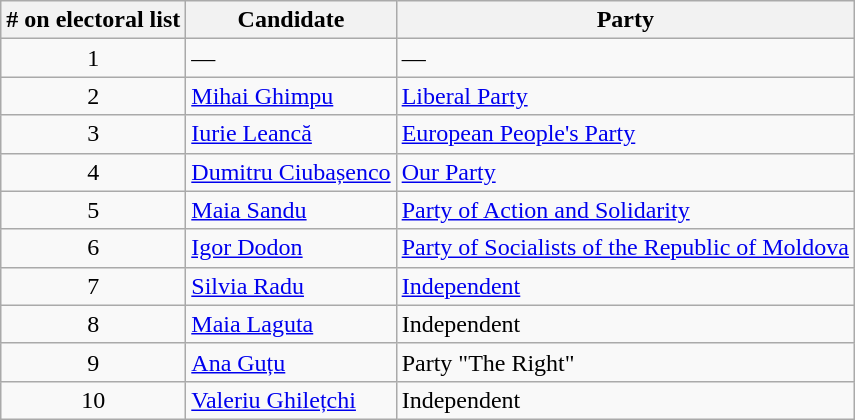<table class=wikitable>
<tr>
<th># on electoral list</th>
<th>Candidate</th>
<th>Party</th>
</tr>
<tr>
<td align=center>1</td>
<td>—</td>
<td>—</td>
</tr>
<tr>
<td align=center>2</td>
<td><a href='#'>Mihai Ghimpu</a></td>
<td><a href='#'>Liberal Party</a></td>
</tr>
<tr>
<td align=center>3</td>
<td><a href='#'>Iurie Leancă</a></td>
<td><a href='#'>European People's Party</a></td>
</tr>
<tr>
<td align=center>4</td>
<td><a href='#'>Dumitru Ciubașenco</a></td>
<td><a href='#'>Our Party</a></td>
</tr>
<tr>
<td align=center>5</td>
<td><a href='#'>Maia Sandu</a></td>
<td><a href='#'>Party of Action and Solidarity</a></td>
</tr>
<tr>
<td align=center>6</td>
<td><a href='#'>Igor Dodon</a></td>
<td><a href='#'>Party of Socialists of the Republic of Moldova</a></td>
</tr>
<tr>
<td align=center>7</td>
<td><a href='#'>Silvia Radu</a></td>
<td><a href='#'>Independent</a></td>
</tr>
<tr>
<td align=center>8</td>
<td><a href='#'>Maia Laguta</a></td>
<td>Independent</td>
</tr>
<tr>
<td align=center>9</td>
<td><a href='#'>Ana Guțu</a></td>
<td>Party "The Right"</td>
</tr>
<tr>
<td align=center>10</td>
<td><a href='#'>Valeriu Ghilețchi</a></td>
<td>Independent</td>
</tr>
</table>
